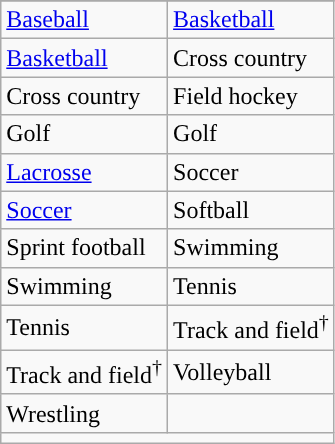<table class="wikitable" style=" ">
<tr>
</tr>
<tr>
<td><a href='#'>Baseball</a></td>
<td><a href='#'>Basketball</a></td>
</tr>
<tr>
<td><a href='#'>Basketball</a></td>
<td>Cross country</td>
</tr>
<tr>
<td>Cross country</td>
<td>Field hockey</td>
</tr>
<tr>
<td>Golf</td>
<td>Golf</td>
</tr>
<tr>
<td><a href='#'>Lacrosse</a></td>
<td>Soccer</td>
</tr>
<tr>
<td><a href='#'>Soccer</a></td>
<td>Softball</td>
</tr>
<tr>
<td>Sprint football</td>
<td>Swimming</td>
</tr>
<tr>
<td>Swimming</td>
<td>Tennis</td>
</tr>
<tr>
<td>Tennis</td>
<td>Track and field<sup>†</sup></td>
</tr>
<tr>
<td>Track and field<sup>†</sup></td>
<td>Volleyball</td>
</tr>
<tr>
<td>Wrestling</td>
<td></td>
</tr>
<tr>
<td colspan="2"></td>
</tr>
</table>
